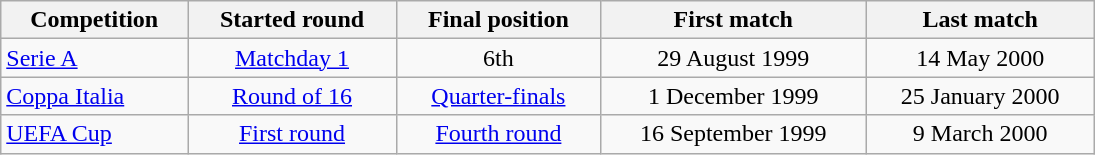<table class=wikitable style="text-align:center; width:730px">
<tr>
<th style=text-align:center; width:150px;>Competition</th>
<th style=text-align:center; width:100px;>Started round</th>
<th style=text-align:center; width:100px;>Final position</th>
<th style=text-align:center; width:150px;>First match</th>
<th style=text-align:center; width:140px;>Last match</th>
</tr>
<tr>
<td style=text-align:left;><a href='#'>Serie A</a></td>
<td><a href='#'>Matchday 1</a></td>
<td>6th</td>
<td>29 August 1999</td>
<td>14 May 2000</td>
</tr>
<tr>
<td style=text-align:left;><a href='#'>Coppa Italia</a></td>
<td><a href='#'>Round of 16</a></td>
<td><a href='#'>Quarter-finals</a></td>
<td>1 December 1999</td>
<td>25 January 2000</td>
</tr>
<tr>
<td style=text-align:left;><a href='#'>UEFA Cup</a></td>
<td><a href='#'>First round</a></td>
<td><a href='#'>Fourth round</a></td>
<td>16 September 1999</td>
<td>9 March 2000</td>
</tr>
</table>
